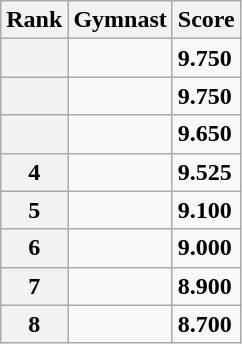<table class="wikitable sortable">
<tr>
<th scope="col">Rank</th>
<th scope="col">Gymnast</th>
<th scope="col">Score</th>
</tr>
<tr>
<th scope="row"></th>
<td></td>
<td><strong>9.750</strong></td>
</tr>
<tr>
<th scope="row"></th>
<td></td>
<td><strong>9.750</strong></td>
</tr>
<tr>
<th scope="row"></th>
<td></td>
<td><strong>9.650</strong></td>
</tr>
<tr>
<th scope="row">4</th>
<td></td>
<td><strong>9.525</strong></td>
</tr>
<tr>
<th scope="row">5</th>
<td></td>
<td><strong>9.100</strong></td>
</tr>
<tr>
<th scope="row">6</th>
<td></td>
<td><strong>9.000</strong></td>
</tr>
<tr>
<th scope="row">7</th>
<td></td>
<td><strong>8.900</strong></td>
</tr>
<tr>
<th scope="row">8</th>
<td></td>
<td><strong>8.700</strong></td>
</tr>
</table>
